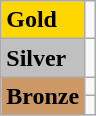<table class="wikitable">
<tr>
<td bgcolor="gold"><strong>Gold</strong></td>
<td></td>
</tr>
<tr>
<td bgcolor="silver"><strong>Silver</strong></td>
<td></td>
</tr>
<tr>
<td rowspan="2" bgcolor="#cc9966"><strong>Bronze</strong></td>
<td></td>
</tr>
<tr>
<td></td>
</tr>
</table>
